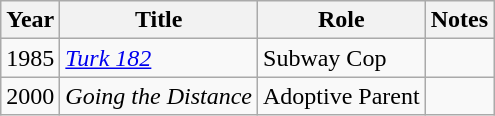<table class="wikitable sortable">
<tr>
<th>Year</th>
<th>Title</th>
<th>Role</th>
<th>Notes</th>
</tr>
<tr>
<td>1985</td>
<td><em><a href='#'>Turk 182</a></em></td>
<td>Subway Cop</td>
<td></td>
</tr>
<tr>
<td>2000</td>
<td><em>Going the Distance</em></td>
<td>Adoptive Parent</td>
<td></td>
</tr>
</table>
